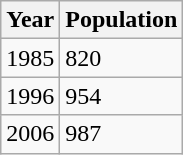<table class="wikitable">
<tr>
<th>Year</th>
<th>Population</th>
</tr>
<tr>
<td>1985</td>
<td>820</td>
</tr>
<tr>
<td>1996</td>
<td>954</td>
</tr>
<tr>
<td>2006</td>
<td>987</td>
</tr>
</table>
